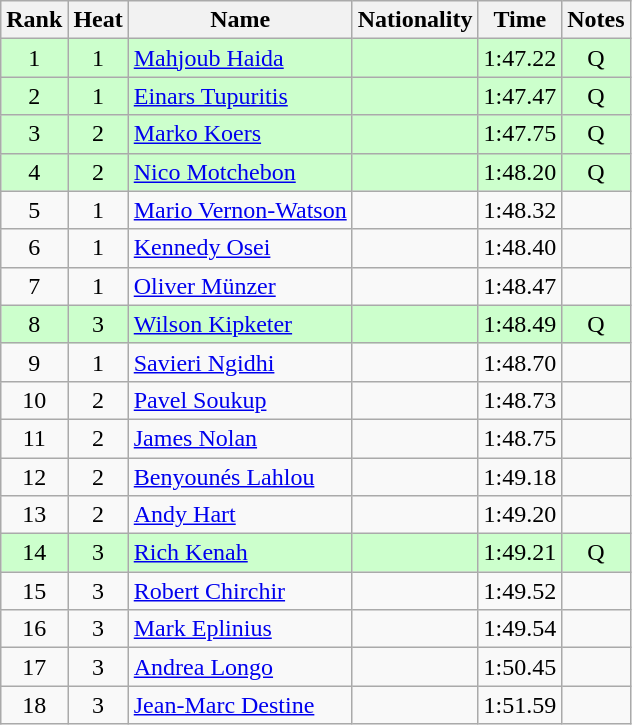<table class="wikitable sortable" style="text-align:center">
<tr>
<th>Rank</th>
<th>Heat</th>
<th>Name</th>
<th>Nationality</th>
<th>Time</th>
<th>Notes</th>
</tr>
<tr bgcolor=ccffcc>
<td>1</td>
<td>1</td>
<td align="left"><a href='#'>Mahjoub Haida</a></td>
<td align=left></td>
<td>1:47.22</td>
<td>Q</td>
</tr>
<tr bgcolor=ccffcc>
<td>2</td>
<td>1</td>
<td align="left"><a href='#'>Einars Tupuritis</a></td>
<td align=left></td>
<td>1:47.47</td>
<td>Q</td>
</tr>
<tr bgcolor=ccffcc>
<td>3</td>
<td>2</td>
<td align="left"><a href='#'>Marko Koers</a></td>
<td align=left></td>
<td>1:47.75</td>
<td>Q</td>
</tr>
<tr bgcolor=ccffcc>
<td>4</td>
<td>2</td>
<td align="left"><a href='#'>Nico Motchebon</a></td>
<td align=left></td>
<td>1:48.20</td>
<td>Q</td>
</tr>
<tr>
<td>5</td>
<td>1</td>
<td align="left"><a href='#'>Mario Vernon-Watson</a></td>
<td align=left></td>
<td>1:48.32</td>
<td></td>
</tr>
<tr>
<td>6</td>
<td>1</td>
<td align="left"><a href='#'>Kennedy Osei</a></td>
<td align=left></td>
<td>1:48.40</td>
<td></td>
</tr>
<tr>
<td>7</td>
<td>1</td>
<td align="left"><a href='#'>Oliver Münzer</a></td>
<td align=left></td>
<td>1:48.47</td>
<td></td>
</tr>
<tr bgcolor=ccffcc>
<td>8</td>
<td>3</td>
<td align="left"><a href='#'>Wilson Kipketer</a></td>
<td align=left></td>
<td>1:48.49</td>
<td>Q</td>
</tr>
<tr>
<td>9</td>
<td>1</td>
<td align="left"><a href='#'>Savieri Ngidhi</a></td>
<td align=left></td>
<td>1:48.70</td>
<td></td>
</tr>
<tr>
<td>10</td>
<td>2</td>
<td align="left"><a href='#'>Pavel Soukup</a></td>
<td align=left></td>
<td>1:48.73</td>
<td></td>
</tr>
<tr>
<td>11</td>
<td>2</td>
<td align="left"><a href='#'>James Nolan</a></td>
<td align=left></td>
<td>1:48.75</td>
<td></td>
</tr>
<tr>
<td>12</td>
<td>2</td>
<td align="left"><a href='#'>Benyounés Lahlou</a></td>
<td align=left></td>
<td>1:49.18</td>
<td></td>
</tr>
<tr>
<td>13</td>
<td>2</td>
<td align="left"><a href='#'>Andy Hart</a></td>
<td align=left></td>
<td>1:49.20</td>
<td></td>
</tr>
<tr bgcolor=ccffcc>
<td>14</td>
<td>3</td>
<td align="left"><a href='#'>Rich Kenah</a></td>
<td align=left></td>
<td>1:49.21</td>
<td>Q</td>
</tr>
<tr>
<td>15</td>
<td>3</td>
<td align="left"><a href='#'>Robert Chirchir</a></td>
<td align=left></td>
<td>1:49.52</td>
<td></td>
</tr>
<tr>
<td>16</td>
<td>3</td>
<td align="left"><a href='#'>Mark Eplinius</a></td>
<td align=left></td>
<td>1:49.54</td>
<td></td>
</tr>
<tr>
<td>17</td>
<td>3</td>
<td align="left"><a href='#'>Andrea Longo</a></td>
<td align=left></td>
<td>1:50.45</td>
<td></td>
</tr>
<tr>
<td>18</td>
<td>3</td>
<td align="left"><a href='#'>Jean-Marc Destine</a></td>
<td align=left></td>
<td>1:51.59</td>
<td></td>
</tr>
</table>
